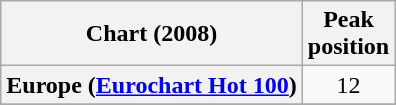<table class="wikitable sortable plainrowheaders" style="text-align:center">
<tr>
<th scope="col">Chart (2008)</th>
<th scope="col">Peak<br>position</th>
</tr>
<tr>
<th scope="row">Europe (<a href='#'>Eurochart Hot 100</a>)</th>
<td>12</td>
</tr>
<tr>
</tr>
<tr>
</tr>
<tr>
</tr>
</table>
